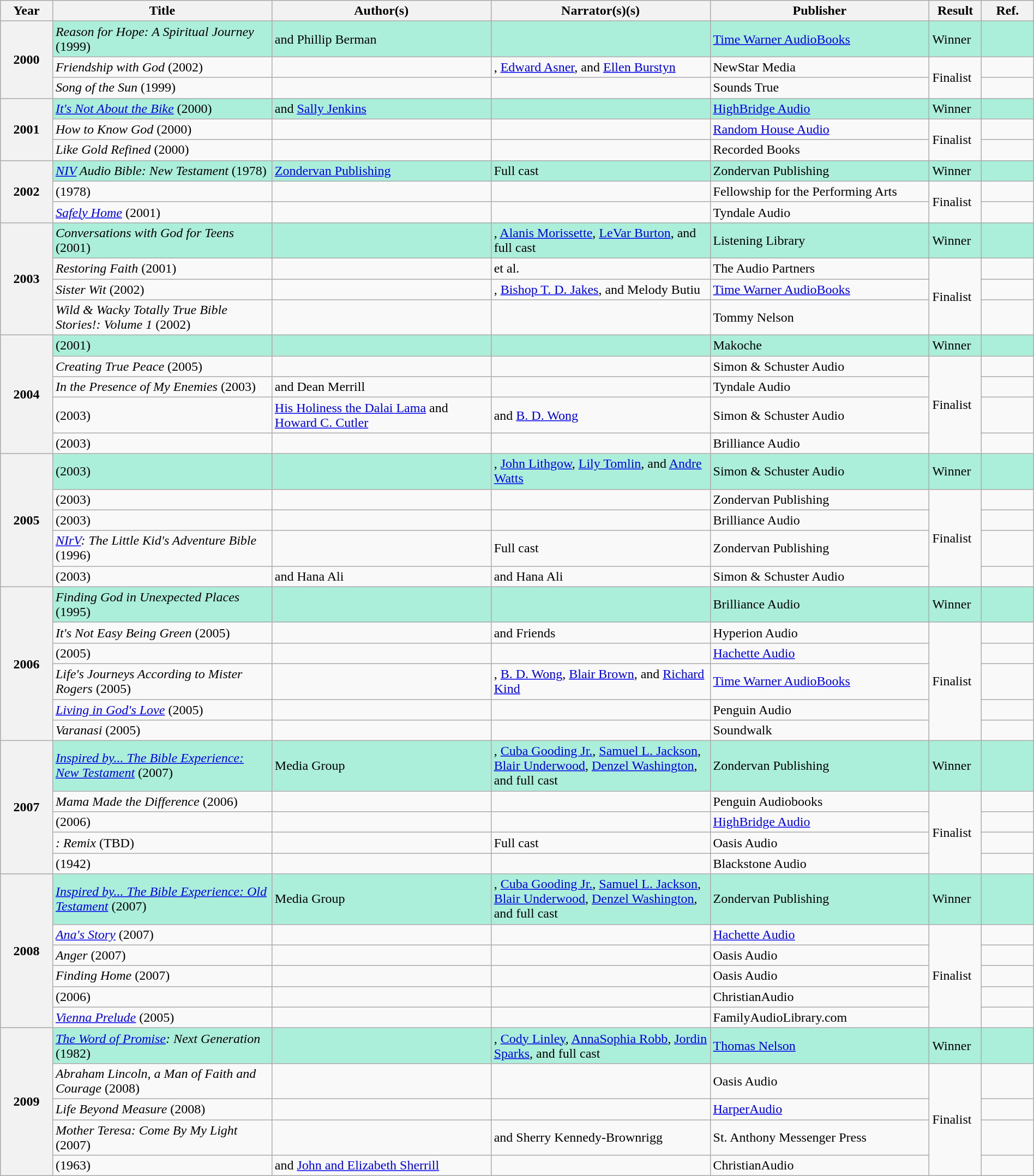<table class="wikitable sortable mw-collapsible" style="width:100%">
<tr>
<th width="5%">Year</th>
<th width="21%">Title</th>
<th width="21%">Author(s)</th>
<th width="21%">Narrator(s)(s)</th>
<th width="21%">Publisher</th>
<th width="5%">Result</th>
<th width="5%">Ref.</th>
</tr>
<tr style="background:#ABEED9">
<th rowspan="3">2000<br></th>
<td><em>Reason for Hope: A Spiritual Journey</em> (1999)</td>
<td>  and Phillip Berman</td>
<td></td>
<td><a href='#'>Time Warner AudioBooks</a></td>
<td>Winner</td>
<td></td>
</tr>
<tr>
<td><em>Friendship with God</em> (2002)</td>
<td></td>
<td>, <a href='#'>Edward Asner</a>, and <a href='#'>Ellen Burstyn</a></td>
<td>NewStar Media</td>
<td rowspan="2">Finalist</td>
<td></td>
</tr>
<tr>
<td><em>Song of the Sun</em> (1999)</td>
<td></td>
<td></td>
<td>Sounds True</td>
<td></td>
</tr>
<tr style="background:#ABEED9">
<th rowspan="3">2001<br></th>
<td><em><a href='#'>It's Not About the Bike</a></em> (2000)</td>
<td>  and <a href='#'>Sally Jenkins</a></td>
<td></td>
<td><a href='#'>HighBridge Audio</a></td>
<td>Winner</td>
<td></td>
</tr>
<tr>
<td><em>How to Know God</em> (2000)</td>
<td></td>
<td></td>
<td><a href='#'>Random House Audio</a></td>
<td rowspan="2">Finalist</td>
<td></td>
</tr>
<tr>
<td><em>Like Gold Refined</em> (2000)</td>
<td></td>
<td></td>
<td>Recorded Books</td>
<td></td>
</tr>
<tr style="background:#ABEED9">
<th rowspan="3">2002<br></th>
<td><em><a href='#'>NIV</a> Audio Bible: New Testament</em> (1978)</td>
<td><a href='#'>Zondervan Publishing</a></td>
<td>Full cast</td>
<td>Zondervan Publishing</td>
<td>Winner</td>
<td></td>
</tr>
<tr>
<td><em></em> (1978)</td>
<td></td>
<td></td>
<td>Fellowship for the Performing Arts</td>
<td rowspan="2">Finalist</td>
<td></td>
</tr>
<tr>
<td><em><a href='#'>Safely Home</a></em> (2001)</td>
<td></td>
<td></td>
<td>Tyndale Audio</td>
<td></td>
</tr>
<tr style="background:#ABEED9">
<th rowspan="4">2003<br></th>
<td><em>Conversations with God for Teens</em> (2001)</td>
<td></td>
<td>, <a href='#'>Alanis Morissette</a>, <a href='#'>LeVar Burton</a>, and full cast</td>
<td>Listening Library</td>
<td>Winner</td>
<td></td>
</tr>
<tr>
<td><em>Restoring Faith</em> (2001)</td>
<td></td>
<td> et al.</td>
<td>The Audio Partners</td>
<td rowspan="3">Finalist</td>
<td></td>
</tr>
<tr>
<td><em>Sister Wit</em> (2002)</td>
<td></td>
<td>, <a href='#'>Bishop T. D. Jakes</a>, and Melody Butiu</td>
<td><a href='#'>Time Warner AudioBooks</a></td>
<td></td>
</tr>
<tr>
<td><em>Wild & Wacky Totally True Bible Stories!: Volume 1</em> (2002)</td>
<td></td>
<td></td>
<td>Tommy Nelson</td>
<td></td>
</tr>
<tr style="background:#ABEED9">
<th rowspan="5">2004<br></th>
<td><em></em> (2001)</td>
<td></td>
<td></td>
<td>Makoche</td>
<td>Winner</td>
<td></td>
</tr>
<tr>
<td><em>Creating True Peace</em> (2005)</td>
<td></td>
<td></td>
<td>Simon & Schuster Audio</td>
<td rowspan="4">Finalist</td>
<td></td>
</tr>
<tr>
<td><em>In the Presence of My Enemies</em> (2003)</td>
<td> and Dean Merrill</td>
<td></td>
<td>Tyndale Audio</td>
<td></td>
</tr>
<tr>
<td><em></em> (2003)</td>
<td><a href='#'>His Holiness the Dalai Lama</a> and <a href='#'>Howard C. Cutler</a></td>
<td> and <a href='#'>B. D. Wong</a></td>
<td>Simon & Schuster Audio</td>
<td></td>
</tr>
<tr>
<td><em></em> (2003)</td>
<td></td>
<td></td>
<td>Brilliance Audio</td>
<td></td>
</tr>
<tr style="background:#ABEED9">
<th rowspan="5">2005<br></th>
<td><em></em> (2003)</td>
<td></td>
<td>, <a href='#'>John Lithgow</a>, <a href='#'>Lily Tomlin</a>, and <a href='#'>Andre Watts</a></td>
<td>Simon & Schuster Audio</td>
<td>Winner</td>
<td></td>
</tr>
<tr>
<td><em></em> (2003)</td>
<td></td>
<td></td>
<td>Zondervan Publishing</td>
<td rowspan="4">Finalist</td>
<td></td>
</tr>
<tr>
<td><em></em> (2003)</td>
<td></td>
<td></td>
<td>Brilliance Audio</td>
<td></td>
</tr>
<tr>
<td><em><a href='#'>NIrV</a>: The Little Kid's Adventure Bible</em> (1996)</td>
<td></td>
<td>Full cast</td>
<td>Zondervan Publishing</td>
<td></td>
</tr>
<tr>
<td><em></em> (2003)</td>
<td> and Hana Ali</td>
<td> and Hana Ali</td>
<td>Simon & Schuster Audio</td>
<td></td>
</tr>
<tr style="background:#ABEED9">
<th rowspan="6">2006<br></th>
<td><em>Finding God in Unexpected Places</em> (1995)</td>
<td></td>
<td></td>
<td>Brilliance Audio</td>
<td>Winner</td>
<td></td>
</tr>
<tr>
<td><em>It's Not Easy Being Green</em> (2005)</td>
<td></td>
<td> and Friends</td>
<td>Hyperion Audio</td>
<td rowspan="5">Finalist</td>
<td></td>
</tr>
<tr>
<td><em></em> (2005)</td>
<td></td>
<td></td>
<td><a href='#'>Hachette Audio</a></td>
<td></td>
</tr>
<tr>
<td><em>Life's Journeys According to Mister Rogers</em> (2005)</td>
<td></td>
<td>, <a href='#'>B. D. Wong</a>, <a href='#'>Blair Brown</a>, and <a href='#'>Richard Kind</a></td>
<td><a href='#'>Time Warner AudioBooks</a></td>
<td></td>
</tr>
<tr>
<td><em><a href='#'>Living in God's Love</a></em> (2005)</td>
<td></td>
<td></td>
<td>Penguin Audio</td>
<td></td>
</tr>
<tr>
<td><em>Varanasi</em> (2005)</td>
<td></td>
<td></td>
<td>Soundwalk</td>
<td></td>
</tr>
<tr style="background:#ABEED9">
<th rowspan="5">2007<br></th>
<td><em><a href='#'>Inspired by... The Bible Experience: New Testament</a></em> (2007)</td>
<td>Media Group</td>
<td>, <a href='#'>Cuba Gooding Jr.</a>, <a href='#'>Samuel L. Jackson</a>, <a href='#'>Blair Underwood</a>, <a href='#'>Denzel Washington</a>, and full cast</td>
<td>Zondervan Publishing</td>
<td>Winner</td>
<td></td>
</tr>
<tr>
<td><em>Mama Made the Difference</em> (2006)</td>
<td></td>
<td></td>
<td>Penguin Audiobooks</td>
<td rowspan="4">Finalist</td>
<td></td>
</tr>
<tr>
<td><em></em> (2006)</td>
<td></td>
<td></td>
<td><a href='#'>HighBridge Audio</a></td>
<td></td>
</tr>
<tr>
<td><em>: Remix</em> (TBD)</td>
<td></td>
<td>Full cast</td>
<td>Oasis Audio</td>
<td></td>
</tr>
<tr>
<td><em></em> (1942)</td>
<td></td>
<td></td>
<td>Blackstone Audio</td>
<td></td>
</tr>
<tr style="background:#ABEED9">
<th rowspan="6">2008<br></th>
<td><em><a href='#'>Inspired by... The Bible Experience: Old Testament</a></em> (2007)</td>
<td>Media Group</td>
<td>, <a href='#'>Cuba Gooding Jr.</a>, <a href='#'>Samuel L. Jackson</a>, <a href='#'>Blair Underwood</a>, <a href='#'>Denzel Washington</a>, and full cast</td>
<td>Zondervan Publishing</td>
<td>Winner</td>
<td></td>
</tr>
<tr>
<td><em><a href='#'>Ana's Story</a></em> (2007)</td>
<td></td>
<td></td>
<td><a href='#'>Hachette Audio</a></td>
<td rowspan="5">Finalist</td>
<td></td>
</tr>
<tr>
<td><em>Anger</em> (2007)</td>
<td></td>
<td></td>
<td>Oasis Audio</td>
<td></td>
</tr>
<tr>
<td><em>Finding Home</em> (2007)</td>
<td></td>
<td></td>
<td>Oasis Audio</td>
<td></td>
</tr>
<tr>
<td><em></em> (2006)</td>
<td></td>
<td></td>
<td>ChristianAudio</td>
<td></td>
</tr>
<tr>
<td><em><a href='#'>Vienna Prelude</a></em> (2005)</td>
<td></td>
<td></td>
<td>FamilyAudioLibrary.com</td>
<td></td>
</tr>
<tr style="background:#ABEED9">
<th rowspan="5">2009<br></th>
<td><em><a href='#'>The Word of Promise</a>: Next Generation</em> (1982)</td>
<td></td>
<td>, <a href='#'>Cody Linley</a>, <a href='#'>AnnaSophia Robb</a>, <a href='#'>Jordin Sparks</a>, and full cast</td>
<td><a href='#'>Thomas Nelson</a></td>
<td>Winner</td>
<td></td>
</tr>
<tr>
<td><em>Abraham Lincoln, a Man of Faith and Courage</em> (2008)</td>
<td></td>
<td></td>
<td>Oasis Audio</td>
<td rowspan="4">Finalist</td>
<td></td>
</tr>
<tr>
<td><em>Life Beyond Measure</em> (2008)</td>
<td></td>
<td></td>
<td><a href='#'>HarperAudio</a></td>
<td></td>
</tr>
<tr>
<td><em>Mother Teresa: Come By My Light</em> (2007)</td>
<td></td>
<td> and Sherry Kennedy-Brownrigg</td>
<td>St. Anthony Messenger Press</td>
<td></td>
</tr>
<tr>
<td><em></em> (1963)</td>
<td> and <a href='#'>John and Elizabeth Sherrill</a></td>
<td></td>
<td>ChristianAudio</td>
<td></td>
</tr>
</table>
